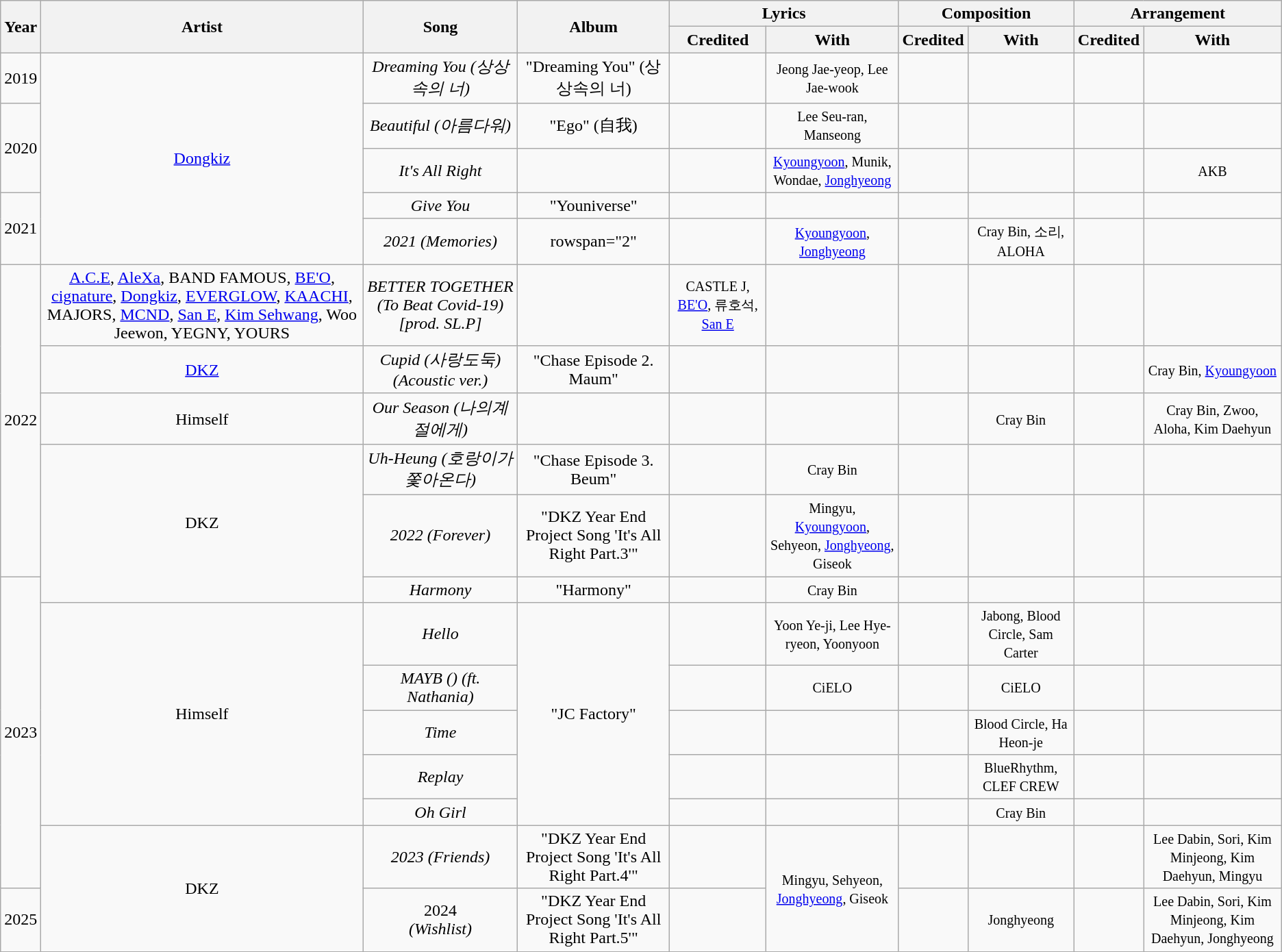<table class="wikitable plainrowheaders" style="text-align:center;">
<tr>
<th rowspan="2">Year</th>
<th rowspan="2">Artist</th>
<th rowspan="2">Song</th>
<th rowspan="2">Album</th>
<th colspan="2">Lyrics</th>
<th colspan="2">Composition</th>
<th colspan="2">Arrangement</th>
</tr>
<tr>
<th>Credited</th>
<th>With</th>
<th>Credited</th>
<th>With</th>
<th>Credited</th>
<th>With</th>
</tr>
<tr>
<td>2019</td>
<td rowspan="5"><a href='#'>Dongkiz</a></td>
<td><em>Dreaming You (상상 속의 너)</em></td>
<td>"Dreaming You"  (상상속의 너)</td>
<td></td>
<td><small>Jeong Jae-yeop, Lee Jae-wook</small></td>
<td></td>
<td></td>
<td></td>
<td></td>
</tr>
<tr>
<td rowspan="2">2020</td>
<td><em>Beautiful (아름다워)</em></td>
<td>"Ego" (自我)</td>
<td></td>
<td><small>Lee Seu-ran, Manseong</small></td>
<td></td>
<td></td>
<td></td>
<td></td>
</tr>
<tr>
<td><em>It's All Right</em></td>
<td></td>
<td></td>
<td><small><a href='#'>Kyoungyoon</a>, Munik, Wondae, <a href='#'>Jonghyeong</a></small></td>
<td></td>
<td></td>
<td></td>
<td><small>AKB</small></td>
</tr>
<tr>
<td rowspan="2">2021</td>
<td><em>Give You</em></td>
<td>"Youniverse"</td>
<td></td>
<td></td>
<td></td>
<td></td>
<td></td>
<td></td>
</tr>
<tr>
<td><em>2021 (Memories)</em></td>
<td>rowspan="2" </td>
<td></td>
<td><small><a href='#'>Kyoungyoon</a>, <a href='#'>Jonghyeong</a></small></td>
<td></td>
<td><small>Cray Bin, 소리, ALOHA</small></td>
<td></td>
<td></td>
</tr>
<tr>
<td rowspan="5">2022</td>
<td><a href='#'>A.C.E</a>, <a href='#'>AleXa</a>, BAND FAMOUS, <a href='#'>BE'O</a>, <a href='#'>cignature</a>, <a href='#'>Dongkiz</a>, <a href='#'>EVERGLOW</a>, <a href='#'>KAACHI</a>, MAJORS, <a href='#'>MCND</a>, <a href='#'>San E</a>, <a href='#'>Kim Sehwang</a>, Woo Jeewon, YEGNY, YOURS</td>
<td><em>BETTER TOGETHER (To Beat Covid-19) [prod. SL.P]</em></td>
<td></td>
<td><small>CASTLE J, <a href='#'>BE'O</a>, 류호석, <a href='#'>San E</a></small></td>
<td></td>
<td></td>
<td></td>
<td></td>
</tr>
<tr>
<td><a href='#'>DKZ</a></td>
<td><em>Cupid (사랑도둑) (Acoustic ver.)</em></td>
<td>"Chase Episode 2. Maum"</td>
<td></td>
<td></td>
<td></td>
<td></td>
<td></td>
<td><small>Cray Bin, <a href='#'>Kyoungyoon</a></small></td>
</tr>
<tr>
<td>Himself</td>
<td><em>Our Season (나의계절에게)</em></td>
<td></td>
<td></td>
<td></td>
<td></td>
<td><small>Cray Bin</small></td>
<td></td>
<td><small>Cray Bin, Zwoo, Aloha, Kim Daehyun</small></td>
</tr>
<tr>
<td rowspan="3">DKZ</td>
<td><em>Uh-Heung (호랑이가 쫓아온다)</em></td>
<td>"Chase Episode 3. Beum"</td>
<td></td>
<td><small>Cray Bin</small></td>
<td></td>
<td></td>
<td></td>
<td></td>
</tr>
<tr>
<td><em>2022 (Forever)</em></td>
<td>"DKZ Year End Project Song 'It's All Right Part.3'"</td>
<td></td>
<td><small>Mingyu, <a href='#'>Kyoungyoon</a>, Sehyeon, <a href='#'>Jonghyeong</a>, Giseok</small></td>
<td></td>
<td></td>
<td></td>
<td></td>
</tr>
<tr>
<td rowspan="7">2023</td>
<td><em>Harmony</em></td>
<td>"Harmony"</td>
<td></td>
<td><small>Cray Bin</small></td>
<td></td>
<td></td>
<td></td>
<td></td>
</tr>
<tr>
<td rowspan="5">Himself</td>
<td><em>Hello</em></td>
<td rowspan="5">"JC Factory"</td>
<td></td>
<td><small>Yoon Ye-ji, Lee Hye-ryeon, Yoonyoon</small></td>
<td></td>
<td><small>Jabong, Blood Circle, Sam Carter</small></td>
<td></td>
<td></td>
</tr>
<tr>
<td><em>MAYB () (ft. Nathania)</em></td>
<td></td>
<td><small>CiELO</small></td>
<td></td>
<td><small>CiELO</small></td>
<td></td>
<td></td>
</tr>
<tr>
<td><em>Time</em></td>
<td></td>
<td></td>
<td></td>
<td><small>Blood Circle, Ha Heon-je</small></td>
<td></td>
<td></td>
</tr>
<tr>
<td><em>Replay</em></td>
<td></td>
<td></td>
<td></td>
<td><small>BlueRhythm, CLEF CREW</small></td>
<td></td>
<td></td>
</tr>
<tr>
<td><em>Oh Girl</em></td>
<td></td>
<td></td>
<td></td>
<td><small>Cray Bin</small></td>
<td></td>
<td></td>
</tr>
<tr>
<td rowspan="2">DKZ</td>
<td><em>2023 (Friends)</em></td>
<td>"DKZ Year End Project Song 'It's All Right Part.4'"</td>
<td></td>
<td rowspan="2"><small>Mingyu, Sehyeon, <a href='#'>Jonghyeong</a>, Giseok</small></td>
<td></td>
<td></td>
<td></td>
<td><small>Lee Dabin, Sori, Kim Minjeong, Kim Daehyun, Mingyu</small></td>
</tr>
<tr>
<td>2025</td>
<td>2024<br><em>(Wishlist)</em></td>
<td>"DKZ Year End Project Song 'It's All Right Part.5'"</td>
<td></td>
<td></td>
<td><small>Jonghyeong</small></td>
<td></td>
<td><small>Lee Dabin, Sori, Kim Minjeong, Kim Daehyun, Jonghyeong</small></td>
</tr>
</table>
